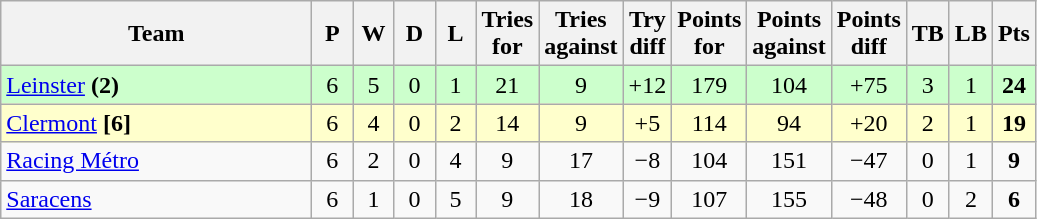<table class="wikitable" style="text-align: center;">
<tr>
<th width="200">Team</th>
<th width="20">P</th>
<th width="20">W</th>
<th width="20">D</th>
<th width="20">L</th>
<th width="20">Tries for</th>
<th width="20">Tries against</th>
<th width="20">Try diff</th>
<th width="20">Points for</th>
<th width="20">Points against</th>
<th width="25">Points diff</th>
<th width="20">TB</th>
<th width="20">LB</th>
<th width="20">Pts</th>
</tr>
<tr bgcolor=ccffcc>
<td align=left> <a href='#'>Leinster</a> <strong>(2)</strong></td>
<td>6</td>
<td>5</td>
<td>0</td>
<td>1</td>
<td>21</td>
<td>9</td>
<td>+12</td>
<td>179</td>
<td>104</td>
<td>+75</td>
<td>3</td>
<td>1</td>
<td><strong>24</strong></td>
</tr>
<tr bgcolor=ffffcc>
<td align=left> <a href='#'>Clermont</a> <strong>[6]</strong></td>
<td>6</td>
<td>4</td>
<td>0</td>
<td>2</td>
<td>14</td>
<td>9</td>
<td>+5</td>
<td>114</td>
<td>94</td>
<td>+20</td>
<td>2</td>
<td>1</td>
<td><strong>19</strong></td>
</tr>
<tr>
<td align=left> <a href='#'>Racing Métro</a></td>
<td>6</td>
<td>2</td>
<td>0</td>
<td>4</td>
<td>9</td>
<td>17</td>
<td>−8</td>
<td>104</td>
<td>151</td>
<td>−47</td>
<td>0</td>
<td>1</td>
<td><strong>9</strong></td>
</tr>
<tr>
<td align=left> <a href='#'>Saracens</a></td>
<td>6</td>
<td>1</td>
<td>0</td>
<td>5</td>
<td>9</td>
<td>18</td>
<td>−9</td>
<td>107</td>
<td>155</td>
<td>−48</td>
<td>0</td>
<td>2</td>
<td><strong>6</strong></td>
</tr>
</table>
